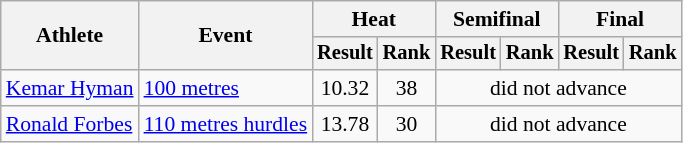<table class="wikitable" style="font-size:90%">
<tr>
<th rowspan="2">Athlete</th>
<th rowspan="2">Event</th>
<th colspan="2">Heat</th>
<th colspan="2">Semifinal</th>
<th colspan="2">Final</th>
</tr>
<tr style="font-size:95%">
<th>Result</th>
<th>Rank</th>
<th>Result</th>
<th>Rank</th>
<th>Result</th>
<th>Rank</th>
</tr>
<tr style=text-align:center>
<td style=text-align:left><a href='#'>Kemar Hyman</a></td>
<td style=text-align:left><a href='#'>100 metres</a></td>
<td>10.32</td>
<td>38</td>
<td colspan=4>did not advance</td>
</tr>
<tr style=text-align:center>
<td style=text-align:left><a href='#'>Ronald Forbes</a></td>
<td style=text-align:left><a href='#'>110 metres hurdles</a></td>
<td>13.78</td>
<td>30</td>
<td colspan=4>did not advance</td>
</tr>
</table>
